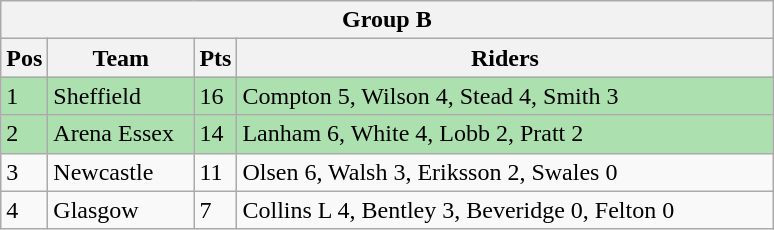<table class="wikitable">
<tr>
<th colspan="4">Group B</th>
</tr>
<tr>
<th width=20>Pos</th>
<th width=90>Team</th>
<th width=20>Pts</th>
<th width=350>Riders</th>
</tr>
<tr style="background:#ACE1AF;">
<td>1</td>
<td align=left>Sheffield</td>
<td>16</td>
<td>Compton 5, Wilson 4, Stead 4, Smith 3</td>
</tr>
<tr style="background:#ACE1AF;">
<td>2</td>
<td align=left>Arena Essex</td>
<td>14</td>
<td>Lanham 6, White 4, Lobb 2, Pratt 2</td>
</tr>
<tr>
<td>3</td>
<td align=left>Newcastle</td>
<td>11</td>
<td>Olsen 6, Walsh 3, Eriksson 2, Swales 0</td>
</tr>
<tr>
<td>4</td>
<td align=left>Glasgow</td>
<td>7</td>
<td>Collins L 4, Bentley 3, Beveridge 0, Felton 0</td>
</tr>
</table>
